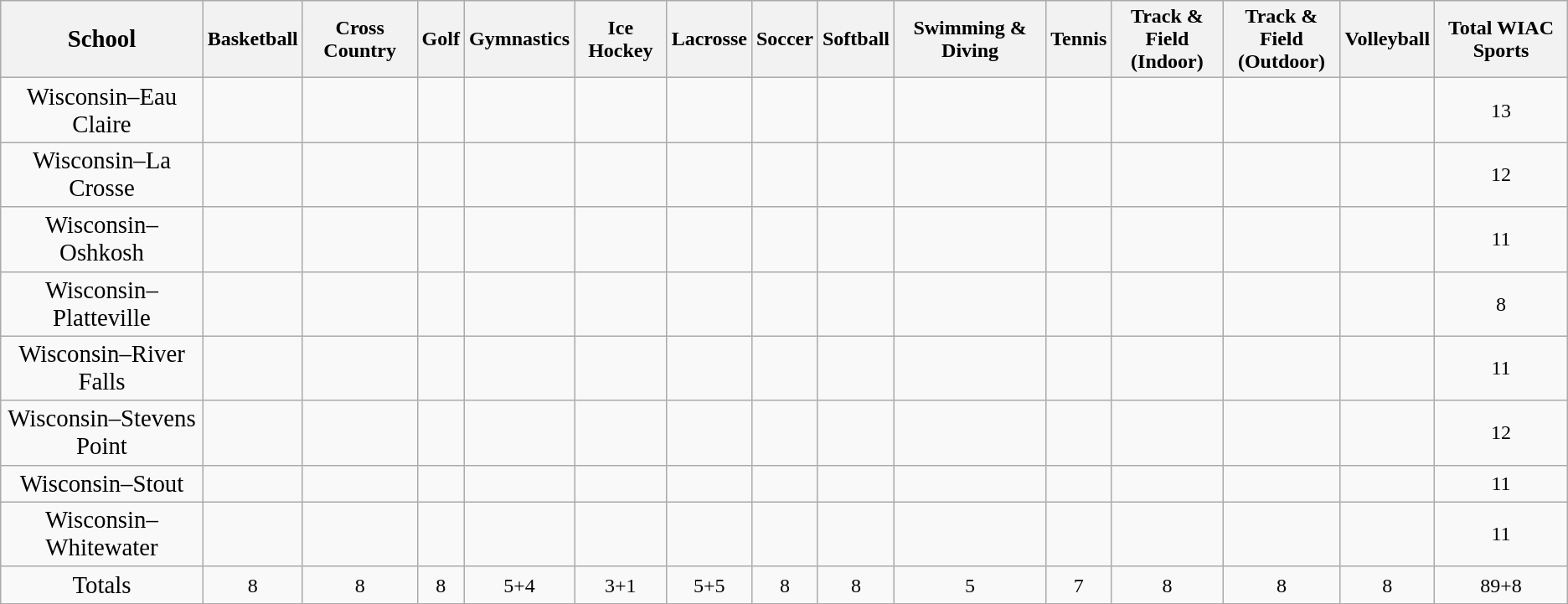<table class="wikitable" style="text-align:center;">
<tr>
<th><big>School</big></th>
<th>Basketball</th>
<th>Cross Country</th>
<th>Golf</th>
<th>Gymnastics</th>
<th>Ice Hockey</th>
<th>Lacrosse</th>
<th>Soccer</th>
<th>Softball</th>
<th>Swimming & Diving</th>
<th>Tennis</th>
<th>Track & Field<br>(Indoor)</th>
<th>Track & Field<br>(Outdoor)</th>
<th>Volleyball</th>
<th>Total WIAC Sports</th>
</tr>
<tr>
<td><big>Wisconsin–Eau Claire</big></td>
<td></td>
<td></td>
<td></td>
<td></td>
<td></td>
<td></td>
<td></td>
<td></td>
<td></td>
<td></td>
<td></td>
<td></td>
<td></td>
<td>13</td>
</tr>
<tr>
<td><big>Wisconsin–La Crosse</big></td>
<td></td>
<td></td>
<td></td>
<td></td>
<td></td>
<td></td>
<td></td>
<td></td>
<td></td>
<td></td>
<td></td>
<td></td>
<td></td>
<td>12</td>
</tr>
<tr>
<td><big>Wisconsin–Oshkosh</big></td>
<td></td>
<td></td>
<td></td>
<td></td>
<td></td>
<td></td>
<td></td>
<td></td>
<td></td>
<td></td>
<td></td>
<td></td>
<td></td>
<td>11</td>
</tr>
<tr>
<td><big>Wisconsin–Platteville</big></td>
<td></td>
<td></td>
<td></td>
<td></td>
<td></td>
<td></td>
<td></td>
<td></td>
<td></td>
<td></td>
<td></td>
<td></td>
<td></td>
<td>8</td>
</tr>
<tr>
<td><big>Wisconsin–River Falls</big></td>
<td></td>
<td></td>
<td></td>
<td></td>
<td></td>
<td></td>
<td></td>
<td></td>
<td></td>
<td></td>
<td></td>
<td></td>
<td></td>
<td>11</td>
</tr>
<tr>
<td><big>Wisconsin–Stevens Point</big></td>
<td></td>
<td></td>
<td></td>
<td></td>
<td></td>
<td></td>
<td></td>
<td></td>
<td></td>
<td></td>
<td></td>
<td></td>
<td></td>
<td>12</td>
</tr>
<tr>
<td><big>Wisconsin–Stout</big></td>
<td></td>
<td></td>
<td></td>
<td></td>
<td></td>
<td></td>
<td></td>
<td></td>
<td></td>
<td></td>
<td></td>
<td></td>
<td></td>
<td>11</td>
</tr>
<tr>
<td><big>Wisconsin–Whitewater</big></td>
<td></td>
<td></td>
<td></td>
<td></td>
<td></td>
<td></td>
<td></td>
<td></td>
<td></td>
<td></td>
<td></td>
<td></td>
<td></td>
<td>11</td>
</tr>
<tr>
<td><big>Totals</big></td>
<td>8</td>
<td>8</td>
<td>8</td>
<td>5+4</td>
<td>3+1</td>
<td>5+5</td>
<td>8</td>
<td>8</td>
<td>5</td>
<td>7</td>
<td>8</td>
<td>8</td>
<td>8</td>
<td>89+8</td>
</tr>
</table>
